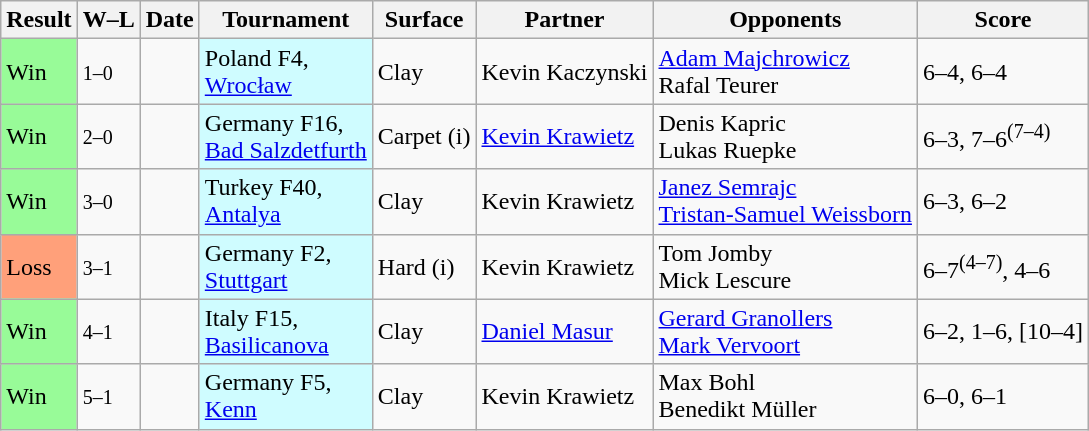<table class="sortable wikitable nowrap">
<tr>
<th>Result</th>
<th class="unsortable">W–L</th>
<th>Date</th>
<th>Tournament</th>
<th>Surface</th>
<th>Partner</th>
<th>Opponents</th>
<th class="unsortable">Score</th>
</tr>
<tr>
<td bgcolor=98FB98>Win</td>
<td><small>1–0</small></td>
<td></td>
<td style="background:#cffcff;">Poland F4, <br> <a href='#'>Wrocław</a></td>
<td>Clay</td>
<td> Kevin Kaczynski</td>
<td> <a href='#'>Adam Majchrowicz</a><br> Rafal Teurer</td>
<td>6–4, 6–4</td>
</tr>
<tr>
<td bgcolor=98FB98>Win</td>
<td><small>2–0</small></td>
<td></td>
<td style="background:#cffcff;">Germany F16, <br> <a href='#'>Bad Salzdetfurth</a></td>
<td>Carpet (i)</td>
<td> <a href='#'>Kevin Krawietz</a></td>
<td> Denis Kapric<br> Lukas Ruepke</td>
<td>6–3, 7–6<sup>(7–4)</sup></td>
</tr>
<tr>
<td bgcolor=98FB98>Win</td>
<td><small>3–0</small></td>
<td></td>
<td style="background:#cffcff;">Turkey F40, <br> <a href='#'>Antalya</a></td>
<td>Clay</td>
<td> Kevin Krawietz</td>
<td> <a href='#'>Janez Semrajc</a><br> <a href='#'>Tristan-Samuel Weissborn</a></td>
<td>6–3, 6–2</td>
</tr>
<tr>
<td bgcolor=FFA07A>Loss</td>
<td><small>3–1</small></td>
<td></td>
<td style="background:#cffcff;">Germany F2, <br> <a href='#'>Stuttgart</a></td>
<td>Hard (i)</td>
<td> Kevin Krawietz</td>
<td> Tom Jomby<br> Mick Lescure</td>
<td>6–7<sup>(4–7)</sup>, 4–6</td>
</tr>
<tr>
<td bgcolor=98FB98>Win</td>
<td><small>4–1</small></td>
<td></td>
<td style="background:#cffcff;">Italy F15, <br> <a href='#'>Basilicanova</a></td>
<td>Clay</td>
<td> <a href='#'>Daniel Masur</a></td>
<td> <a href='#'>Gerard Granollers</a><br> <a href='#'>Mark Vervoort</a></td>
<td>6–2, 1–6, [10–4]</td>
</tr>
<tr>
<td bgcolor=98FB98>Win</td>
<td><small>5–1</small></td>
<td></td>
<td style="background:#cffcff;">Germany F5, <br> <a href='#'>Kenn</a></td>
<td>Clay</td>
<td> Kevin Krawietz</td>
<td> Max Bohl<br> Benedikt Müller</td>
<td>6–0, 6–1</td>
</tr>
</table>
